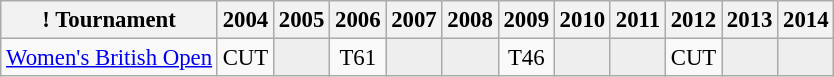<table class="wikitable" style="font-size:95%;text-align:center;">
<tr>
<th>! Tournament</th>
<th>2004</th>
<th>2005</th>
<th>2006</th>
<th>2007</th>
<th>2008</th>
<th>2009</th>
<th>2010</th>
<th>2011</th>
<th>2012</th>
<th>2013</th>
<th>2014</th>
</tr>
<tr>
<td align=left><a href='#'>Women's British Open</a></td>
<td>CUT</td>
<td style="background:#eeeeee;"></td>
<td>T61</td>
<td style="background:#eeeeee;"></td>
<td style="background:#eeeeee;"></td>
<td>T46</td>
<td style="background:#eeeeee;"></td>
<td style="background:#eeeeee;"></td>
<td>CUT</td>
<td style="background:#eeeeee;"></td>
<td style="background:#eeeeee;"></td>
</tr>
</table>
